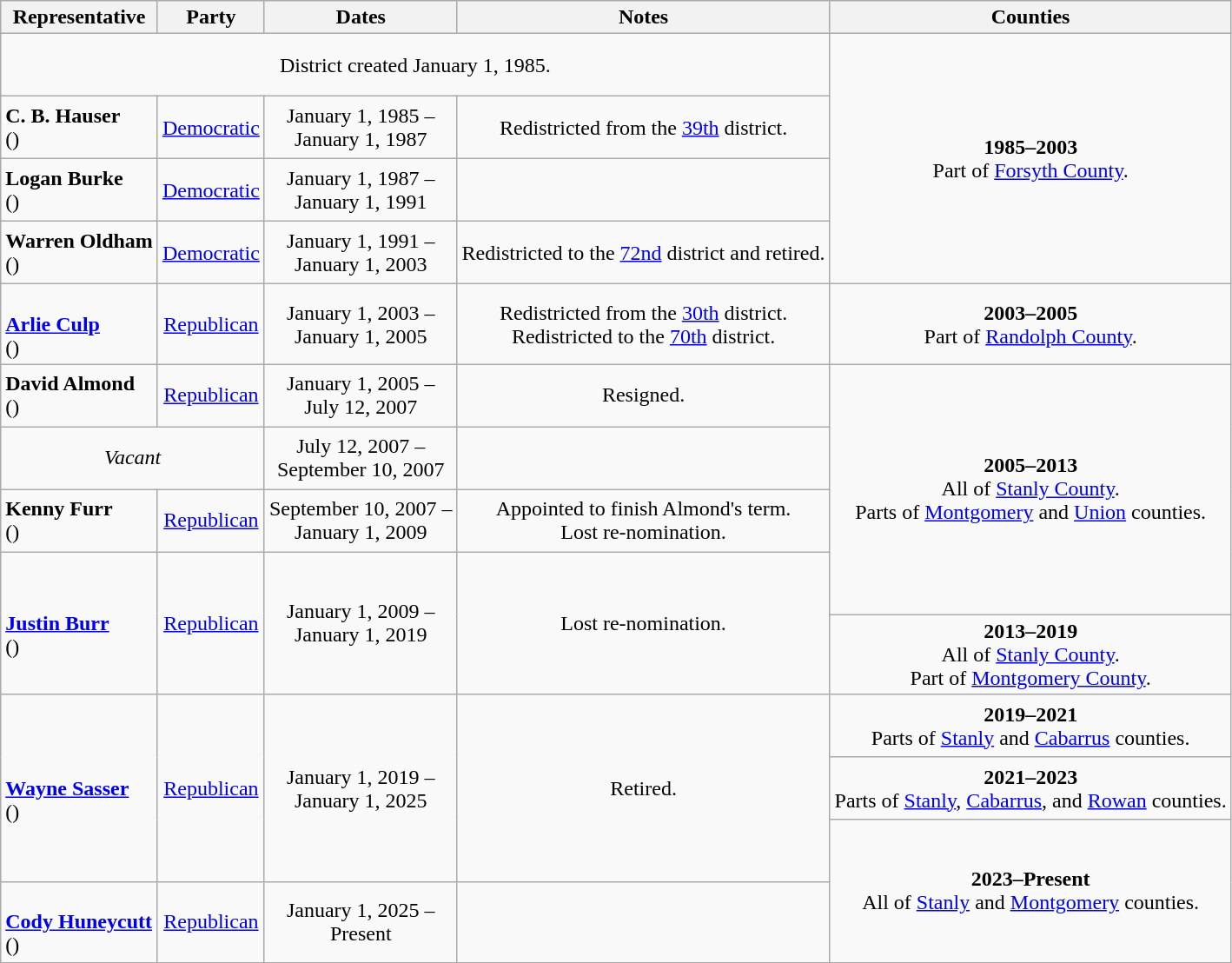<table class=wikitable style="text-align:center">
<tr>
<th>Representative</th>
<th>Party</th>
<th>Dates</th>
<th>Notes</th>
<th>Counties</th>
</tr>
<tr style="height:3em">
<td colspan=4>District created January 1, 1985.</td>
<td rowspan=4><strong>1985–2003</strong> <br> Part of <a href='#'>Forsyth County</a>.</td>
</tr>
<tr style="height:3em">
<td align=left><strong>C. B. Hauser</strong><br>()</td>
<td><a href='#'>Democratic</a></td>
<td nowrap>January 1, 1985 – <br> January 1, 1987</td>
<td>Redistricted from the <a href='#'>39th</a> district.</td>
</tr>
<tr style="height:3em">
<td align=left><strong>Logan Burke</strong><br>()</td>
<td><a href='#'>Democratic</a></td>
<td nowrap>January 1, 1987 – <br> January 1, 1991</td>
<td></td>
</tr>
<tr style="height:3em">
<td align=left><strong>Warren Oldham</strong><br>()</td>
<td><a href='#'>Democratic</a></td>
<td nowrap>January 1, 1991 – <br> January 1, 2003</td>
<td>Redistricted to the <a href='#'>72nd</a> district and retired.</td>
</tr>
<tr style="height:3em">
<td align=left><br><strong><a href='#'>Arlie Culp</a></strong><br>()</td>
<td><a href='#'>Republican</a></td>
<td nowrap>January 1, 2003 – <br> January 1, 2005</td>
<td>Redistricted from the <a href='#'>30th</a> district. <br> Redistricted to the <a href='#'>70th</a> district.</td>
<td><strong>2003–2005</strong> <br> Part of <a href='#'>Randolph County</a>.</td>
</tr>
<tr style="height:3em">
<td align=left><strong>David Almond</strong><br>()</td>
<td><a href='#'>Republican</a></td>
<td nowrap>January 1, 2005 – <br> July 12, 2007</td>
<td>Resigned.</td>
<td rowspan=4><strong>2005–2013</strong> <br> All of <a href='#'>Stanly County</a>. <br> Parts of <a href='#'>Montgomery</a> and <a href='#'>Union</a> counties.</td>
</tr>
<tr style="height:3em">
<td colspan=2><em>Vacant</em></td>
<td nowrap>July 12, 2007 – <br> September 10, 2007</td>
<td></td>
</tr>
<tr style="height:3em">
<td align=left><strong>Kenny Furr</strong><br>()</td>
<td><a href='#'>Republican</a></td>
<td nowrap>September 10, 2007 – <br> January 1, 2009</td>
<td>Appointed to finish Almond's term. <br> Lost re-nomination.</td>
</tr>
<tr style="height:3em">
<td rowspan=2 align=left><br><strong><a href='#'>Justin Burr</a></strong><br>()</td>
<td rowspan=2 ><a href='#'>Republican</a></td>
<td rowspan=2 nowrap>January 1, 2009 – <br> January 1, 2019</td>
<td rowspan=2>Lost re-nomination.</td>
</tr>
<tr style="height:3em">
<td><strong>2013–2019</strong> <br> All of <a href='#'>Stanly County</a>. <br> Part of <a href='#'>Montgomery County</a>.</td>
</tr>
<tr style="height:3em">
<td rowspan=3 align=left><br><strong><a href='#'>Wayne Sasser</a></strong><br>()</td>
<td rowspan=3 ><a href='#'>Republican</a></td>
<td rowspan=3 nowrap>January 1, 2019 – <br> January 1, 2025</td>
<td rowspan=3>Retired.</td>
<td><strong>2019–2021</strong> <br> Parts of <a href='#'>Stanly</a> and <a href='#'>Cabarrus</a> counties.</td>
</tr>
<tr style="height:3em">
<td><strong>2021–2023</strong> <br> Parts of <a href='#'>Stanly</a>, <a href='#'>Cabarrus</a>, and <a href='#'>Rowan</a> counties.</td>
</tr>
<tr style="height:3em">
<td rowspan=2><strong>2023–Present</strong> <br> All of <a href='#'>Stanly</a> and <a href='#'>Montgomery</a> counties.</td>
</tr>
<tr style="height:3em">
<td align=left><br><strong><a href='#'>Cody Huneycutt</a></strong><br>()</td>
<td><a href='#'>Republican</a></td>
<td nowrap>January 1, 2025 – <br> Present</td>
<td></td>
</tr>
</table>
